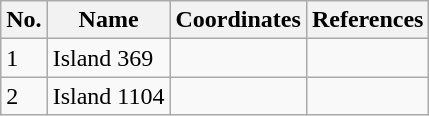<table class="wikitable sortable">
<tr>
<th>No.</th>
<th data-sort-type="number">Name</th>
<th data-sort-type="number">Coordinates</th>
<th data-sort-type="number">References</th>
</tr>
<tr>
<td>1</td>
<td>Island 369</td>
<td></td>
<td></td>
</tr>
<tr>
<td>2</td>
<td>Island 1104</td>
<td></td>
<td></td>
</tr>
</table>
